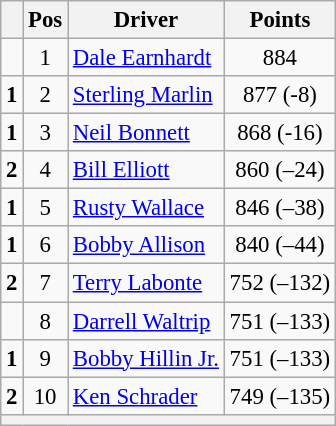<table class="wikitable" style="font-size: 95%;">
<tr>
<th></th>
<th>Pos</th>
<th>Driver</th>
<th>Points</th>
</tr>
<tr>
<td align="left"></td>
<td style="text-align:center;">1</td>
<td><a href='#'>Dale Earnhardt</a></td>
<td style="text-align:center;">884</td>
</tr>
<tr>
<td align="left">  <strong>1</strong></td>
<td style="text-align:center;">2</td>
<td><a href='#'>Sterling Marlin</a></td>
<td style="text-align:center;">877 (-8)</td>
</tr>
<tr>
<td align="left">  <strong>1</strong></td>
<td style="text-align:center;">3</td>
<td><a href='#'>Neil Bonnett</a></td>
<td style="text-align:center;">868 (-16)</td>
</tr>
<tr>
<td align="left">  <strong>2</strong></td>
<td style="text-align:center;">4</td>
<td><a href='#'>Bill Elliott</a></td>
<td style="text-align:center;">860 (–24)</td>
</tr>
<tr>
<td align="left">  <strong>1</strong></td>
<td style="text-align:center;">5</td>
<td><a href='#'>Rusty Wallace</a></td>
<td style="text-align:center;">846 (–38)</td>
</tr>
<tr>
<td align="left">  <strong>1</strong></td>
<td style="text-align:center;">6</td>
<td><a href='#'>Bobby Allison</a></td>
<td style="text-align:center;">840 (–44)</td>
</tr>
<tr>
<td align="left">  <strong>2</strong></td>
<td style="text-align:center;">7</td>
<td><a href='#'>Terry Labonte</a></td>
<td style="text-align:center;">752 (–132)</td>
</tr>
<tr>
<td align="left"></td>
<td style="text-align:center;">8</td>
<td><a href='#'>Darrell Waltrip</a></td>
<td style="text-align:center;">751 (–133)</td>
</tr>
<tr>
<td align="left">  <strong>1</strong></td>
<td style="text-align:center;">9</td>
<td><a href='#'>Bobby Hillin Jr.</a></td>
<td style="text-align:center;">751 (–133)</td>
</tr>
<tr>
<td align="left">  <strong>2</strong></td>
<td style="text-align:center;">10</td>
<td><a href='#'>Ken Schrader</a></td>
<td style="text-align:center;">749 (–135)</td>
</tr>
<tr class="sortbottom">
<th colspan="9"></th>
</tr>
</table>
